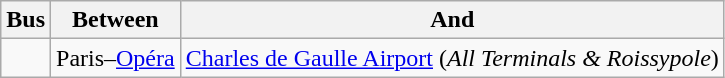<table class="wikitable">
<tr>
<th>Bus</th>
<th>Between</th>
<th>And</th>
</tr>
<tr>
<td></td>
<td>Paris–<a href='#'>Opéra</a>   </td>
<td><a href='#'>Charles de Gaulle Airport</a> (<em>All Terminals & Roissypole</em>)</td>
</tr>
</table>
